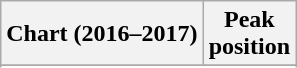<table class="wikitable sortable plainrowheaders" style="text-align:center">
<tr>
<th scope="col">Chart (2016–2017)</th>
<th scope="col">Peak<br>position</th>
</tr>
<tr>
</tr>
<tr>
</tr>
<tr>
</tr>
<tr>
</tr>
</table>
